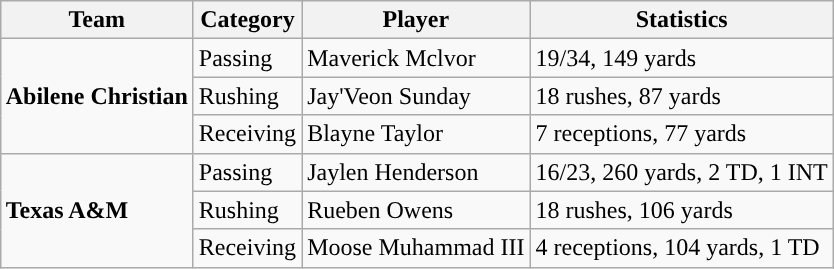<table class="wikitable" style="float: right;">
<tr>
<th>Team</th>
<th>Category</th>
<th>Player</th>
<th>Statistics</th>
</tr>
<tr>
<td rowspan=3><strong>Abilene Christian</strong></td>
<td>Passing</td>
<td>Maverick Mclvor</td>
<td>19/34, 149 yards</td>
</tr>
<tr>
<td>Rushing</td>
<td>Jay'Veon Sunday</td>
<td>18 rushes, 87 yards</td>
</tr>
<tr>
<td>Receiving</td>
<td>Blayne Taylor</td>
<td>7 receptions, 77 yards</td>
</tr>
<tr>
<td rowspan=3><strong>Texas A&M</strong></td>
<td>Passing</td>
<td>Jaylen Henderson</td>
<td>16/23, 260 yards, 2 TD, 1 INT</td>
</tr>
<tr>
<td>Rushing</td>
<td>Rueben Owens</td>
<td>18 rushes, 106 yards</td>
</tr>
<tr>
<td>Receiving</td>
<td>Moose Muhammad III</td>
<td>4 receptions, 104 yards, 1 TD</td>
</tr>
</table>
